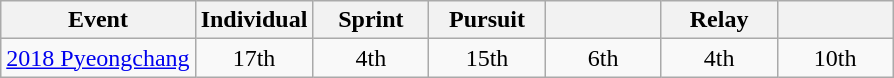<table class="wikitable" style="text-align: center;">
<tr ">
<th>Event</th>
<th style="width:70px;">Individual</th>
<th style="width:70px;">Sprint</th>
<th style="width:70px;">Pursuit</th>
<th style="width:70px;"></th>
<th style="width:70px;">Relay</th>
<th style="width:70px;"></th>
</tr>
<tr>
<td align=left> <a href='#'>2018 Pyeongchang</a></td>
<td>17th</td>
<td>4th</td>
<td>15th</td>
<td>6th</td>
<td>4th</td>
<td>10th</td>
</tr>
</table>
